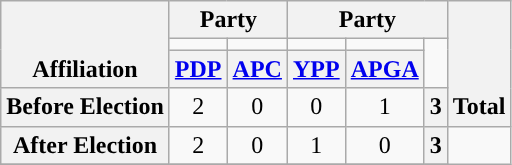<table class=wikitable style="text-align:center">
<tr style="vertical-align:bottom;">
<th rowspan=3>Affiliation</th>
<th colspan=2>Party</th>
<th colspan=3>Party</th>
<th rowspan=4>Total</th>
</tr>
<tr>
<td style="background-color:"></td>
<td style="background-color:"></td>
<td style="background-color:"></td>
<td style="background-color:"></td>
</tr>
<tr>
<th><a href='#'>PDP</a></th>
<th><a href='#'>APC</a></th>
<th><a href='#'>YPP</a></th>
<th><a href='#'>APGA</a></th>
</tr>
<tr>
<th>Before Election</th>
<td>2</td>
<td>0</td>
<td>0</td>
<td>1</td>
<th>3</th>
</tr>
<tr>
<th>After Election</th>
<td>2</td>
<td>0</td>
<td>1</td>
<td>0</td>
<th>3</th>
</tr>
<tr>
</tr>
</table>
